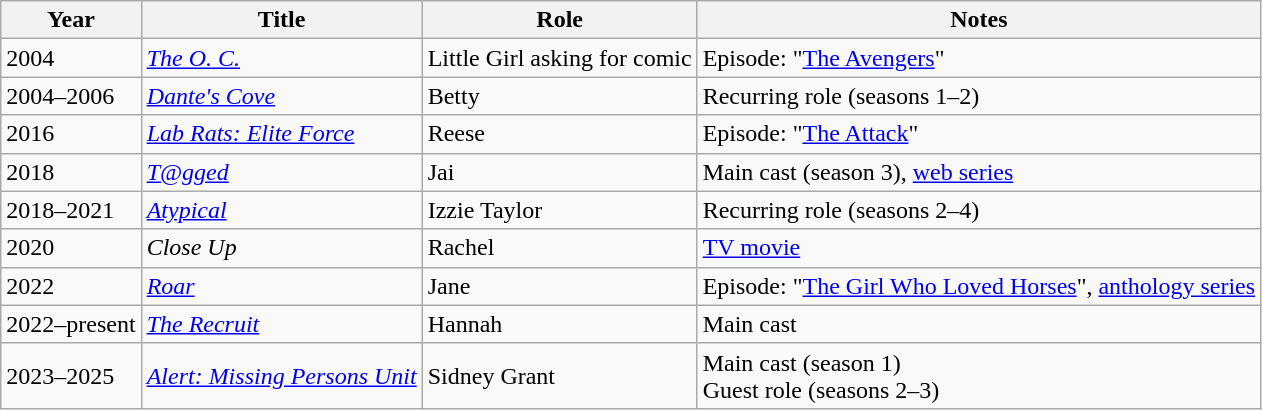<table class="wikitable">
<tr>
<th>Year</th>
<th>Title</th>
<th>Role</th>
<th>Notes</th>
</tr>
<tr>
<td>2004</td>
<td><em><a href='#'>The O. C.</a></em></td>
<td>Little Girl asking for comic</td>
<td>Episode: "<a href='#'>The Avengers</a>"</td>
</tr>
<tr>
<td>2004–2006</td>
<td><em><a href='#'>Dante's Cove</a></em></td>
<td>Betty</td>
<td>Recurring role (seasons 1–2)</td>
</tr>
<tr>
<td>2016</td>
<td><em><a href='#'>Lab Rats: Elite Force</a></em></td>
<td>Reese</td>
<td>Episode: "<a href='#'>The Attack</a>"</td>
</tr>
<tr>
<td>2018</td>
<td><em><a href='#'>T@gged</a></em></td>
<td>Jai</td>
<td>Main cast (season 3), <a href='#'>web series</a></td>
</tr>
<tr>
<td>2018–2021</td>
<td><em><a href='#'>Atypical</a></em></td>
<td>Izzie Taylor</td>
<td>Recurring role (seasons 2–4)</td>
</tr>
<tr>
<td>2020</td>
<td><em>Close Up</em></td>
<td>Rachel</td>
<td><a href='#'>TV movie</a></td>
</tr>
<tr>
<td>2022</td>
<td><em><a href='#'>Roar</a></em></td>
<td>Jane</td>
<td>Episode: "<a href='#'>The Girl Who Loved Horses</a>", <a href='#'>anthology series</a></td>
</tr>
<tr>
<td>2022–present</td>
<td><em><a href='#'>The Recruit</a></em></td>
<td>Hannah</td>
<td>Main cast</td>
</tr>
<tr>
<td>2023–2025</td>
<td><em><a href='#'>Alert: Missing Persons Unit</a></em></td>
<td>Sidney Grant</td>
<td>Main cast (season 1)<br>Guest role (seasons 2–3)</td>
</tr>
</table>
